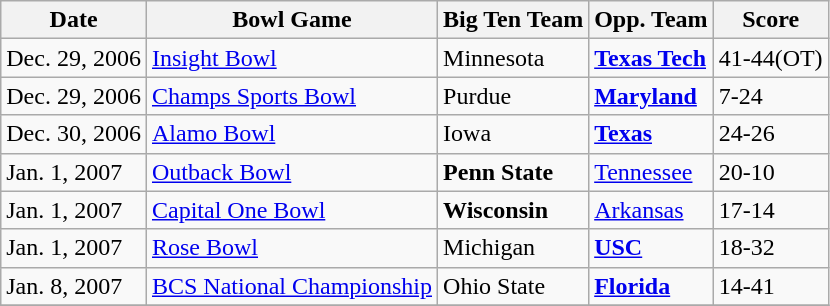<table class="wikitable">
<tr>
<th align="center">Date</th>
<th align="center">Bowl Game</th>
<th align="center">Big Ten Team</th>
<th align="center">Opp. Team</th>
<th align="center">Score</th>
</tr>
<tr>
<td>Dec. 29, 2006</td>
<td><a href='#'>Insight Bowl</a></td>
<td>Minnesota</td>
<td><strong><a href='#'>Texas Tech</a></strong></td>
<td>41-44(OT)</td>
</tr>
<tr>
<td>Dec. 29, 2006</td>
<td><a href='#'>Champs Sports Bowl</a></td>
<td>Purdue</td>
<td><strong><a href='#'>Maryland</a></strong></td>
<td>7-24</td>
</tr>
<tr>
<td>Dec. 30, 2006</td>
<td><a href='#'>Alamo Bowl</a></td>
<td>Iowa</td>
<td><strong><a href='#'>Texas</a></strong></td>
<td>24-26</td>
</tr>
<tr>
<td>Jan. 1, 2007</td>
<td><a href='#'>Outback Bowl</a></td>
<td><strong>Penn State</strong></td>
<td><a href='#'>Tennessee</a></td>
<td>20-10</td>
</tr>
<tr>
<td>Jan. 1, 2007</td>
<td><a href='#'>Capital One Bowl</a></td>
<td><strong>Wisconsin</strong></td>
<td><a href='#'>Arkansas</a></td>
<td>17-14</td>
</tr>
<tr>
<td>Jan. 1, 2007</td>
<td><a href='#'>Rose Bowl</a></td>
<td>Michigan</td>
<td><strong><a href='#'>USC</a></strong></td>
<td>18-32</td>
</tr>
<tr>
<td>Jan. 8, 2007</td>
<td><a href='#'>BCS National Championship</a></td>
<td>Ohio State</td>
<td><strong><a href='#'>Florida</a></strong></td>
<td>14-41</td>
</tr>
<tr>
</tr>
</table>
